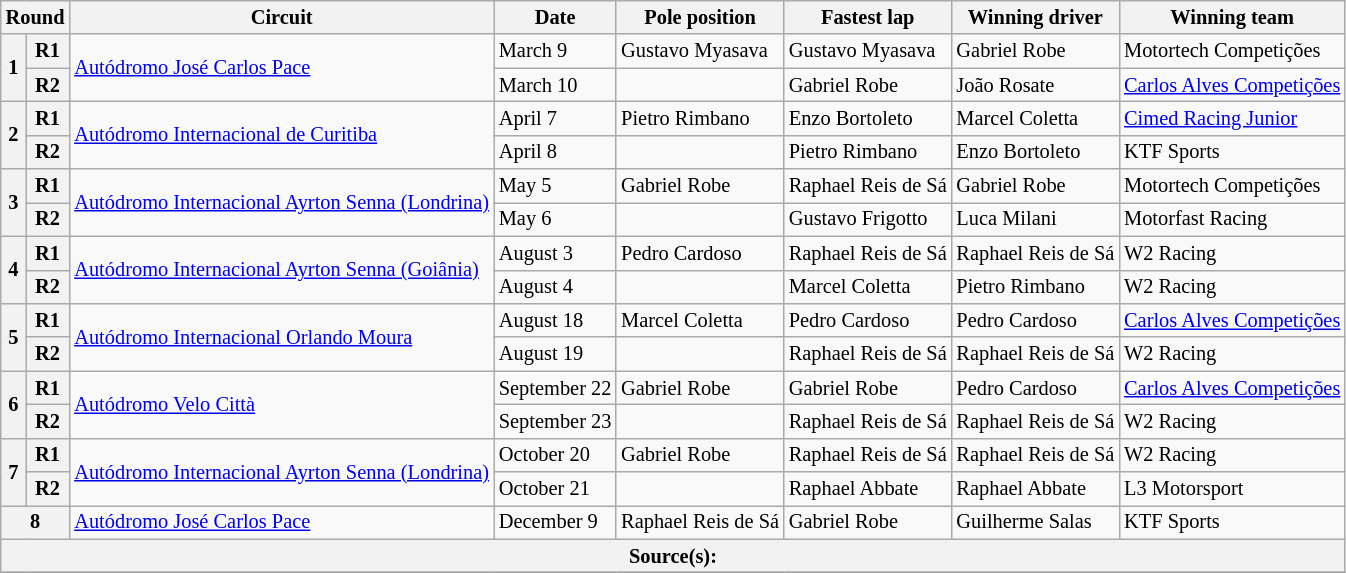<table class="wikitable" style="font-size: 85%;">
<tr>
<th colspan=2>Round</th>
<th>Circuit</th>
<th>Date</th>
<th>Pole position</th>
<th>Fastest lap</th>
<th>Winning driver</th>
<th>Winning team</th>
</tr>
<tr>
<th rowspan=2>1</th>
<th>R1</th>
<td rowspan=2><a href='#'>Autódromo José Carlos Pace</a></td>
<td>March 9</td>
<td> Gustavo Myasava</td>
<td> Gustavo Myasava</td>
<td> Gabriel Robe</td>
<td>Motortech Competições</td>
</tr>
<tr>
<th>R2</th>
<td>March 10</td>
<td></td>
<td> Gabriel Robe</td>
<td> João Rosate</td>
<td><a href='#'>Carlos Alves Competições</a></td>
</tr>
<tr>
<th rowspan=2>2</th>
<th>R1</th>
<td rowspan=2><a href='#'>Autódromo Internacional de Curitiba</a></td>
<td>April 7</td>
<td> Pietro Rimbano</td>
<td> Enzo Bortoleto</td>
<td> Marcel Coletta</td>
<td><a href='#'>Cimed Racing Junior</a></td>
</tr>
<tr>
<th>R2</th>
<td>April 8</td>
<td></td>
<td> Pietro Rimbano</td>
<td> Enzo Bortoleto</td>
<td>KTF Sports</td>
</tr>
<tr>
<th rowspan="2">3</th>
<th>R1</th>
<td rowspan="2"><a href='#'>Autódromo Internacional Ayrton Senna (Londrina)</a></td>
<td>May 5</td>
<td> Gabriel Robe</td>
<td> Raphael Reis de Sá</td>
<td> Gabriel Robe</td>
<td>Motortech Competições</td>
</tr>
<tr>
<th>R2</th>
<td>May 6</td>
<td></td>
<td> Gustavo Frigotto</td>
<td> Luca Milani</td>
<td>Motorfast Racing</td>
</tr>
<tr>
<th rowspan="2">4</th>
<th>R1</th>
<td rowspan="2"><a href='#'>Autódromo Internacional Ayrton Senna (Goiânia)</a></td>
<td>August 3</td>
<td> Pedro Cardoso</td>
<td> Raphael Reis de Sá</td>
<td> Raphael Reis de Sá</td>
<td>W2 Racing</td>
</tr>
<tr>
<th>R2</th>
<td>August 4</td>
<td></td>
<td> Marcel Coletta</td>
<td> Pietro Rimbano</td>
<td>W2 Racing</td>
</tr>
<tr>
<th rowspan="2">5</th>
<th>R1</th>
<td rowspan="2"><a href='#'>Autódromo Internacional Orlando Moura</a></td>
<td>August 18</td>
<td> Marcel Coletta</td>
<td> Pedro Cardoso</td>
<td> Pedro Cardoso</td>
<td><a href='#'>Carlos Alves Competições</a></td>
</tr>
<tr>
<th>R2</th>
<td>August 19</td>
<td></td>
<td> Raphael Reis de Sá</td>
<td> Raphael Reis de Sá</td>
<td>W2 Racing</td>
</tr>
<tr>
<th rowspan="2">6</th>
<th>R1</th>
<td rowspan="2"><a href='#'>Autódromo Velo Città</a></td>
<td>September 22</td>
<td> Gabriel Robe</td>
<td> Gabriel Robe</td>
<td> Pedro Cardoso</td>
<td><a href='#'>Carlos Alves Competições</a></td>
</tr>
<tr>
<th>R2</th>
<td>September 23</td>
<td></td>
<td> Raphael Reis de Sá</td>
<td> Raphael Reis de Sá</td>
<td>W2 Racing</td>
</tr>
<tr>
<th rowspan="2">7</th>
<th>R1</th>
<td rowspan="2"><a href='#'>Autódromo Internacional Ayrton Senna (Londrina)</a></td>
<td>October 20</td>
<td> Gabriel Robe</td>
<td> Raphael Reis de Sá</td>
<td> Raphael Reis de Sá</td>
<td>W2 Racing</td>
</tr>
<tr>
<th>R2</th>
<td>October 21</td>
<td></td>
<td> Raphael Abbate</td>
<td> Raphael Abbate</td>
<td>L3 Motorsport</td>
</tr>
<tr>
<th colspan="2">8</th>
<td><a href='#'>Autódromo José Carlos Pace</a></td>
<td>December 9</td>
<td> Raphael Reis de Sá</td>
<td> Gabriel Robe</td>
<td> Guilherme Salas</td>
<td>KTF Sports</td>
</tr>
<tr>
<th colspan="8">Source(s): </th>
</tr>
<tr>
</tr>
</table>
